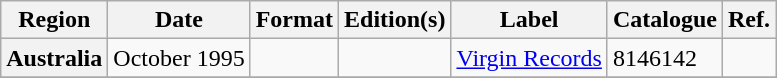<table class="wikitable plainrowheaders">
<tr>
<th scope="col">Region</th>
<th scope="col">Date</th>
<th scope="col">Format</th>
<th scope="col">Edition(s)</th>
<th scope="col">Label</th>
<th scope="col">Catalogue</th>
<th scope="col">Ref.</th>
</tr>
<tr>
<th scope="row">Australia</th>
<td>October 1995</td>
<td></td>
<td></td>
<td><a href='#'>Virgin Records</a></td>
<td>8146142</td>
<td style="text-align:center;"></td>
</tr>
<tr>
</tr>
</table>
